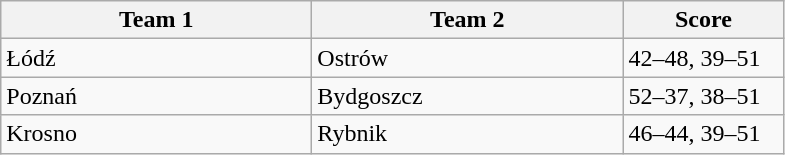<table class="wikitable" style="font-size: 100%">
<tr>
<th width=200>Team 1</th>
<th width=200>Team 2</th>
<th width=100>Score</th>
</tr>
<tr>
<td>Łódź</td>
<td>Ostrów</td>
<td>42–48, 39–51</td>
</tr>
<tr>
<td>Poznań</td>
<td>Bydgoszcz</td>
<td>52–37, 38–51</td>
</tr>
<tr>
<td>Krosno</td>
<td>Rybnik</td>
<td>46–44, 39–51</td>
</tr>
</table>
